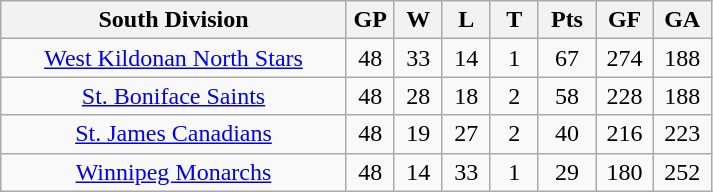<table class="wikitable" style="text-align:center">
<tr>
<th width="45%">South Division</th>
<th width="6.25%">GP</th>
<th width="6.25%">W</th>
<th width="6.25%">L</th>
<th width="6.25%">T</th>
<th width="7.5%">Pts</th>
<th width="7.5%">GF</th>
<th width="7.5%">GA</th>
</tr>
<tr>
<td><a href='#'>West Kildonan North Stars</a></td>
<td>48</td>
<td>33</td>
<td>14</td>
<td>1</td>
<td>67</td>
<td>274</td>
<td>188</td>
</tr>
<tr>
<td><a href='#'>St. Boniface Saints</a></td>
<td>48</td>
<td>28</td>
<td>18</td>
<td>2</td>
<td>58</td>
<td>228</td>
<td>188</td>
</tr>
<tr>
<td><a href='#'>St. James Canadians</a></td>
<td>48</td>
<td>19</td>
<td>27</td>
<td>2</td>
<td>40</td>
<td>216</td>
<td>223</td>
</tr>
<tr>
<td><a href='#'>Winnipeg Monarchs</a></td>
<td>48</td>
<td>14</td>
<td>33</td>
<td>1</td>
<td>29</td>
<td>180</td>
<td>252</td>
</tr>
</table>
